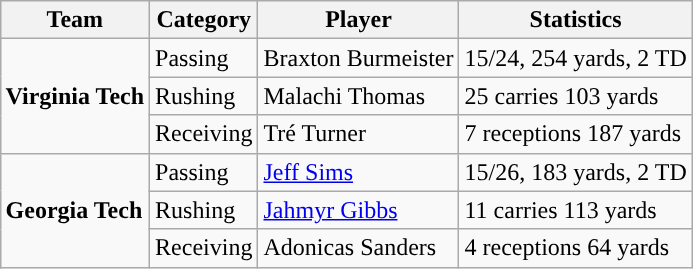<table class="wikitable" style="float: right;">
<tr>
<th>Team</th>
<th>Category</th>
<th>Player</th>
<th>Statistics</th>
</tr>
<tr>
<td rowspan=3><strong>Virginia Tech</strong></td>
<td>Passing</td>
<td>Braxton Burmeister</td>
<td>15/24, 254 yards, 2 TD</td>
</tr>
<tr>
<td>Rushing</td>
<td>Malachi Thomas</td>
<td>25 carries 103 yards</td>
</tr>
<tr>
<td>Receiving</td>
<td>Tré Turner</td>
<td>7 receptions 187 yards</td>
</tr>
<tr>
<td rowspan=3><strong>Georgia Tech</strong></td>
<td>Passing</td>
<td><a href='#'>Jeff Sims</a></td>
<td>15/26, 183 yards, 2 TD</td>
</tr>
<tr>
<td>Rushing</td>
<td><a href='#'>Jahmyr Gibbs</a></td>
<td>11 carries 113 yards</td>
</tr>
<tr>
<td>Receiving</td>
<td>Adonicas Sanders</td>
<td>4 receptions 64 yards</td>
</tr>
</table>
